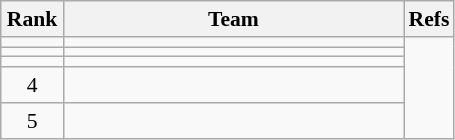<table class="wikitable" style="text-align: center; font-size:90% ">
<tr>
<th width=35>Rank</th>
<th width=220>Team</th>
<th width=25>Refs</th>
</tr>
<tr>
<td></td>
<td align=left></td>
<td rowspan=5></td>
</tr>
<tr>
<td></td>
<td align=left></td>
</tr>
<tr>
<td></td>
<td align=left></td>
</tr>
<tr>
<td>4</td>
<td align=left></td>
</tr>
<tr>
<td>5</td>
<td align=left></td>
</tr>
</table>
